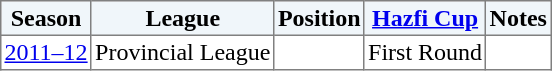<table border="1" cellpadding="2" style="border-collapse:collapse; text-align:center; font-size:normal;">
<tr style="background:#f0f6fa;">
<th>Season</th>
<th>League</th>
<th>Position</th>
<th><a href='#'>Hazfi Cup</a></th>
<th>Notes</th>
</tr>
<tr>
<td><a href='#'>2011–12</a></td>
<td>Provincial League</td>
<td></td>
<td>First Round</td>
<td></td>
</tr>
</table>
